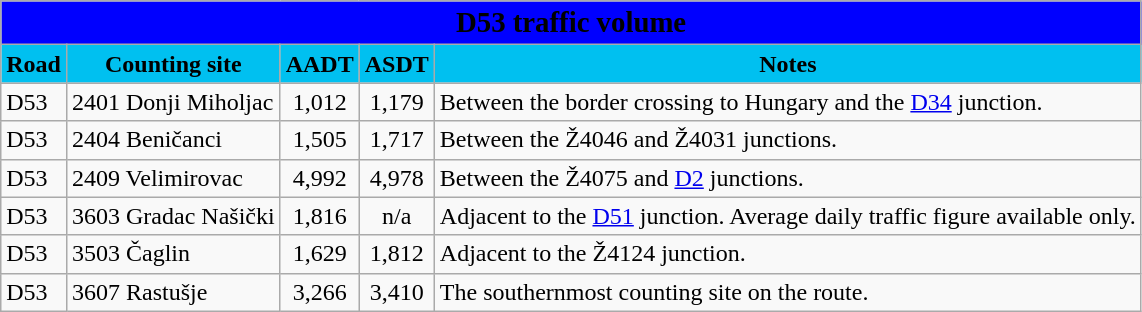<table class="wikitable">
<tr>
<td colspan=5 bgcolor=blue align=center style=margin-top:15><span><big><strong>D53 traffic volume</strong></big></span></td>
</tr>
<tr>
<td align=center bgcolor=00c0f0><strong>Road</strong></td>
<td align=center bgcolor=00c0f0><strong>Counting site</strong></td>
<td align=center bgcolor=00c0f0><strong>AADT</strong></td>
<td align=center bgcolor=00c0f0><strong>ASDT</strong></td>
<td align=center bgcolor=00c0f0><strong>Notes</strong></td>
</tr>
<tr>
<td> D53</td>
<td>2401 Donji Miholjac</td>
<td align=center>1,012</td>
<td align=center>1,179</td>
<td>Between the border crossing to Hungary and the <a href='#'>D34</a> junction.</td>
</tr>
<tr>
<td> D53</td>
<td>2404 Beničanci</td>
<td align=center>1,505</td>
<td align=center>1,717</td>
<td>Between the Ž4046 and Ž4031 junctions.</td>
</tr>
<tr>
<td> D53</td>
<td>2409 Velimirovac</td>
<td align=center>4,992</td>
<td align=center>4,978</td>
<td>Between the Ž4075 and <a href='#'>D2</a> junctions.</td>
</tr>
<tr>
<td> D53</td>
<td>3603 Gradac Našički</td>
<td align=center>1,816</td>
<td align=center>n/a</td>
<td>Adjacent to the <a href='#'>D51</a> junction. Average daily traffic figure available only.</td>
</tr>
<tr>
<td> D53</td>
<td>3503 Čaglin</td>
<td align=center>1,629</td>
<td align=center>1,812</td>
<td>Adjacent to the Ž4124 junction.</td>
</tr>
<tr>
<td> D53</td>
<td>3607 Rastušje</td>
<td align=center>3,266</td>
<td align=center>3,410</td>
<td>The southernmost counting site on the route.</td>
</tr>
</table>
